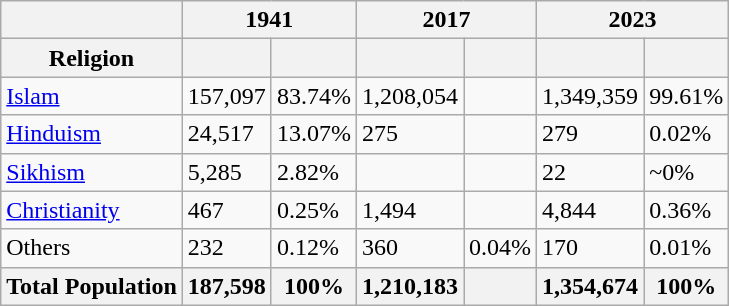<table class="wikitable sortable">
<tr>
<th></th>
<th colspan="2">1941</th>
<th colspan="2">2017</th>
<th colspan="2">2023</th>
</tr>
<tr>
<th>Religion</th>
<th></th>
<th></th>
<th></th>
<th></th>
<th></th>
<th></th>
</tr>
<tr>
<td><a href='#'>Islam</a> </td>
<td>157,097</td>
<td>83.74%</td>
<td>1,208,054</td>
<td></td>
<td>1,349,359</td>
<td>99.61%</td>
</tr>
<tr>
<td><a href='#'>Hinduism</a> </td>
<td>24,517</td>
<td>13.07%</td>
<td>275</td>
<td></td>
<td>279</td>
<td>0.02%</td>
</tr>
<tr>
<td><a href='#'>Sikhism</a> </td>
<td>5,285</td>
<td>2.82%</td>
<td></td>
<td></td>
<td>22</td>
<td>~0%</td>
</tr>
<tr>
<td><a href='#'>Christianity</a> </td>
<td>467</td>
<td>0.25%</td>
<td>1,494</td>
<td></td>
<td>4,844</td>
<td>0.36%</td>
</tr>
<tr>
<td>Others</td>
<td>232</td>
<td>0.12%</td>
<td>360</td>
<td>0.04%</td>
<td>170</td>
<td>0.01%</td>
</tr>
<tr>
<th>Total Population</th>
<th>187,598</th>
<th>100%</th>
<th>1,210,183</th>
<th></th>
<th>1,354,674</th>
<th>100%</th>
</tr>
</table>
